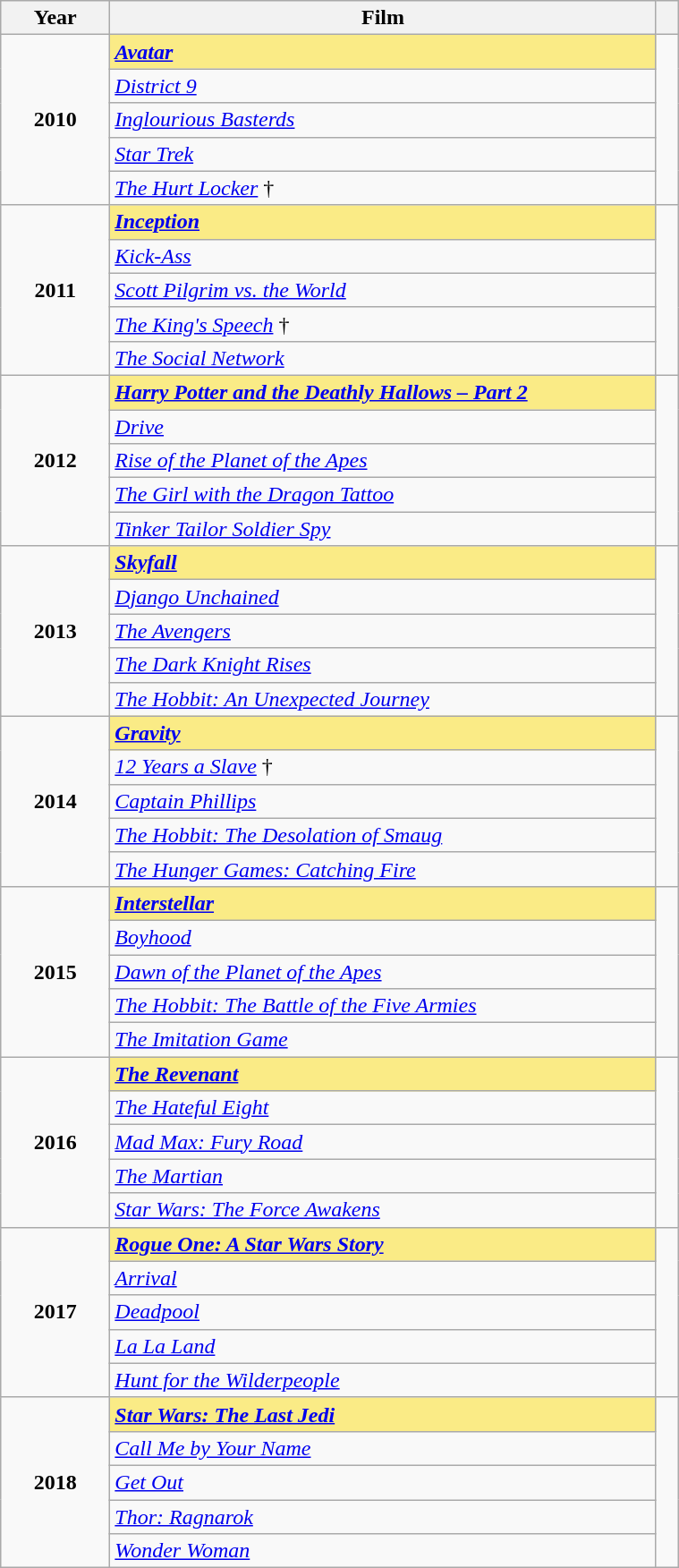<table class="wikitable" width="40%">
<tr>
<th width="10%">Year</th>
<th width="50%">Film</th>
<th width="2%"></th>
</tr>
<tr>
<td rowspan="5" style="text-align:center"><strong>2010<br> </strong></td>
<td style="background:#FAEB86"><strong><em><a href='#'>Avatar</a></em></strong></td>
<td rowspan="5" style="text-align:center"></td>
</tr>
<tr>
<td><em><a href='#'>District 9</a></em></td>
</tr>
<tr>
<td><em><a href='#'>Inglourious Basterds</a></em></td>
</tr>
<tr>
<td><em><a href='#'>Star Trek</a></em></td>
</tr>
<tr>
<td><em><a href='#'>The Hurt Locker</a></em> †</td>
</tr>
<tr>
<td rowspan="5" style="text-align:center"><strong>2011<br> </strong></td>
<td style="background:#FAEB86"><strong><em><a href='#'>Inception</a></em></strong></td>
<td rowspan="5" style="text-align:center"></td>
</tr>
<tr>
<td><em><a href='#'>Kick-Ass</a></em></td>
</tr>
<tr>
<td><em><a href='#'>Scott Pilgrim vs. the World</a></em></td>
</tr>
<tr>
<td><em><a href='#'>The King's Speech</a></em> †</td>
</tr>
<tr>
<td><em><a href='#'>The Social Network</a></em></td>
</tr>
<tr>
<td rowspan="5" style="text-align:center"><strong>2012<br> </strong></td>
<td style="background:#FAEB86"><strong><em><a href='#'>Harry Potter and the Deathly Hallows – Part 2</a></em></strong></td>
<td rowspan="5" style="text-align:center"></td>
</tr>
<tr>
<td><em><a href='#'>Drive</a></em></td>
</tr>
<tr>
<td><em><a href='#'>Rise of the Planet of the Apes</a></em></td>
</tr>
<tr>
<td><em><a href='#'>The Girl with the Dragon Tattoo</a></em></td>
</tr>
<tr>
<td><em><a href='#'>Tinker Tailor Soldier Spy</a></em></td>
</tr>
<tr>
<td rowspan="5" style="text-align:center"><strong>2013<br> </strong></td>
<td style="background:#FAEB86"><strong><em><a href='#'>Skyfall</a></em></strong></td>
<td rowspan="5" style="text-align:center"></td>
</tr>
<tr>
<td><em><a href='#'>Django Unchained</a></em></td>
</tr>
<tr>
<td><em><a href='#'>The Avengers</a></em></td>
</tr>
<tr>
<td><em><a href='#'>The Dark Knight Rises</a></em></td>
</tr>
<tr>
<td><em><a href='#'>The Hobbit: An Unexpected Journey</a></em></td>
</tr>
<tr>
<td rowspan="5" style="text-align:center"><strong>2014<br> </strong></td>
<td style="background:#FAEB86"><strong><em><a href='#'>Gravity</a></em></strong></td>
<td rowspan="5" style="text-align:center"></td>
</tr>
<tr>
<td><em><a href='#'>12 Years a Slave</a></em> †</td>
</tr>
<tr>
<td><em><a href='#'>Captain Phillips</a></em></td>
</tr>
<tr>
<td><em><a href='#'>The Hobbit: The Desolation of Smaug</a></em></td>
</tr>
<tr>
<td><em><a href='#'>The Hunger Games: Catching Fire</a></em></td>
</tr>
<tr>
<td rowspan="5" style="text-align:center"><strong>2015<br> </strong></td>
<td style="background:#FAEB86"><strong><em><a href='#'>Interstellar</a></em></strong></td>
<td rowspan="5" style="text-align:center"></td>
</tr>
<tr>
<td><em><a href='#'>Boyhood</a></em></td>
</tr>
<tr>
<td><em><a href='#'>Dawn of the Planet of the Apes</a></em></td>
</tr>
<tr>
<td><em><a href='#'>The Hobbit: The Battle of the Five Armies</a></em></td>
</tr>
<tr>
<td><em><a href='#'>The Imitation Game</a></em></td>
</tr>
<tr>
<td rowspan="5" style="text-align:center"><strong>2016<br> </strong></td>
<td style="background:#FAEB86"><strong><em><a href='#'>The Revenant</a></em></strong></td>
<td rowspan="5" style="text-align:center"></td>
</tr>
<tr>
<td><em><a href='#'>The Hateful Eight</a></em></td>
</tr>
<tr>
<td><em><a href='#'>Mad Max: Fury Road</a></em></td>
</tr>
<tr>
<td><em><a href='#'>The Martian</a></em></td>
</tr>
<tr>
<td><em><a href='#'>Star Wars: The Force Awakens</a></em></td>
</tr>
<tr>
<td rowspan="5" style="text-align:center"><strong>2017<br> </strong></td>
<td style="background:#FAEB86"><strong><em><a href='#'>Rogue One: A Star Wars Story</a></em></strong></td>
<td rowspan="5" style="text-align:center"></td>
</tr>
<tr>
<td><em><a href='#'>Arrival</a></em></td>
</tr>
<tr>
<td><em><a href='#'>Deadpool</a></em></td>
</tr>
<tr>
<td><em><a href='#'>La La Land</a></em></td>
</tr>
<tr>
<td><em><a href='#'>Hunt for the Wilderpeople</a></em></td>
</tr>
<tr>
<td rowspan="5" style="text-align:center"><strong>2018<br> </strong></td>
<td style="background:#FAEB86"><strong><em><a href='#'>Star Wars: The Last Jedi</a></em></strong></td>
<td rowspan="5" style="text-align:center"></td>
</tr>
<tr>
<td><em><a href='#'>Call Me by Your Name</a></em></td>
</tr>
<tr>
<td><em><a href='#'>Get Out</a></em></td>
</tr>
<tr>
<td><em><a href='#'>Thor: Ragnarok</a></em></td>
</tr>
<tr>
<td><em><a href='#'>Wonder Woman</a></em></td>
</tr>
</table>
